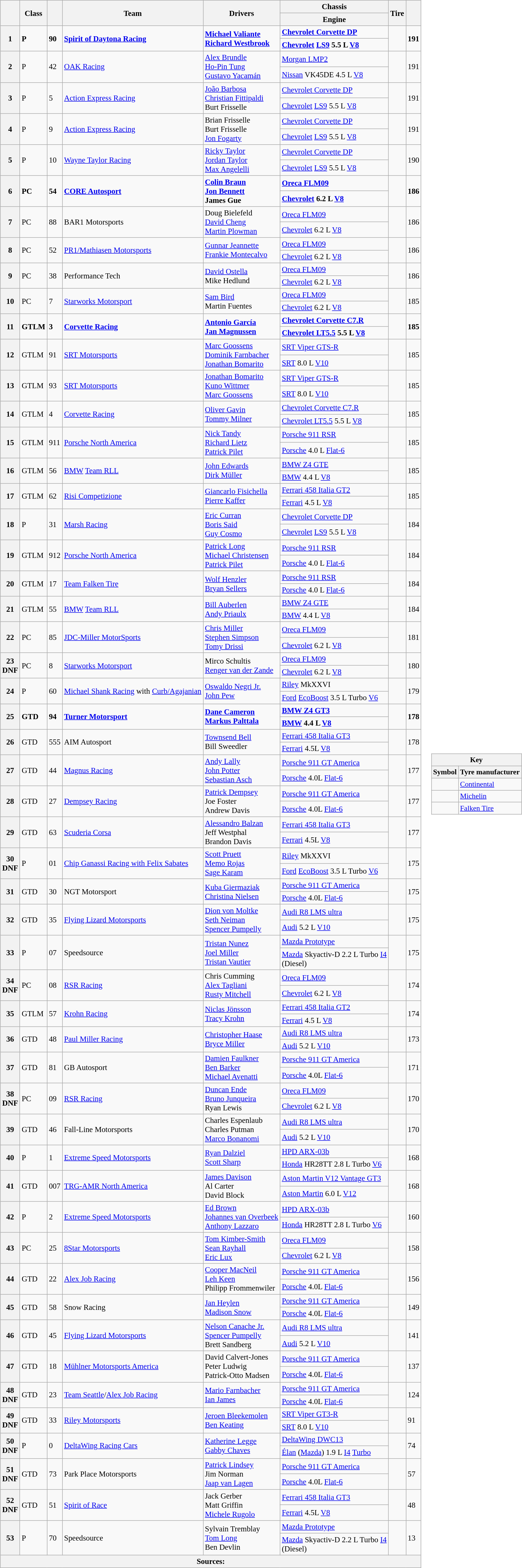<table>
<tr>
<td><br><table class="wikitable" style="font-size: 95%;">
<tr>
<th rowspan="2"></th>
<th rowspan="2">Class</th>
<th rowspan="2" class="unsortable"></th>
<th rowspan="2" class="unsortable">Team</th>
<th rowspan="2" class="unsortable">Drivers</th>
<th class="unsortable" scope="col">Chassis</th>
<th rowspan="2">Tire</th>
<th rowspan="2" class="unsortable"></th>
</tr>
<tr>
<th>Engine</th>
</tr>
<tr style="font-weight:bold">
<th rowspan="2">1</th>
<td rowspan="2">P</td>
<td rowspan="2">90</td>
<td rowspan="2"> <a href='#'>Spirit of Daytona Racing</a></td>
<td rowspan="2"> <a href='#'>Michael Valiante</a><br> <a href='#'>Richard Westbrook</a></td>
<td><a href='#'>Chevrolet Corvette DP</a></td>
<td rowspan="2"></td>
<td rowspan="2">191</td>
</tr>
<tr style="font-weight:bold">
<td><a href='#'>Chevrolet</a> <a href='#'>LS9</a> 5.5 L <a href='#'>V8</a></td>
</tr>
<tr>
<th rowspan="2">2</th>
<td rowspan="2">P</td>
<td rowspan="2">42</td>
<td rowspan="2"> <a href='#'>OAK Racing</a></td>
<td rowspan="2"> <a href='#'>Alex Brundle</a><br> <a href='#'>Ho-Pin Tung</a><br> <a href='#'>Gustavo Yacamán</a></td>
<td><a href='#'>Morgan LMP2</a></td>
<td rowspan="2"></td>
<td rowspan="2">191</td>
</tr>
<tr>
<td><a href='#'>Nissan</a> VK45DE 4.5 L <a href='#'>V8</a></td>
</tr>
<tr>
<th rowspan="2">3</th>
<td rowspan="2">P</td>
<td rowspan="2">5</td>
<td rowspan="2"> <a href='#'>Action Express Racing</a></td>
<td rowspan="2"> <a href='#'>João Barbosa</a><br> <a href='#'>Christian Fittipaldi</a><br> Burt Frisselle</td>
<td><a href='#'>Chevrolet Corvette DP</a></td>
<td rowspan="2"></td>
<td rowspan="2">191</td>
</tr>
<tr>
<td><a href='#'>Chevrolet</a> <a href='#'>LS9</a> 5.5 L <a href='#'>V8</a></td>
</tr>
<tr>
<th rowspan="2">4</th>
<td rowspan="2">P</td>
<td rowspan="2">9</td>
<td rowspan="2"> <a href='#'>Action Express Racing</a></td>
<td rowspan="2"> Brian Frisselle<br> Burt Frisselle<br> <a href='#'>Jon Fogarty</a></td>
<td><a href='#'>Chevrolet Corvette DP</a></td>
<td rowspan="2"></td>
<td rowspan="2">191</td>
</tr>
<tr>
<td><a href='#'>Chevrolet</a> <a href='#'>LS9</a> 5.5 L <a href='#'>V8</a></td>
</tr>
<tr>
<th rowspan="2">5</th>
<td rowspan="2">P</td>
<td rowspan="2">10</td>
<td rowspan="2"> <a href='#'>Wayne Taylor Racing</a></td>
<td rowspan="2"> <a href='#'>Ricky Taylor</a><br> <a href='#'>Jordan Taylor</a><br> <a href='#'>Max Angelelli</a></td>
<td><a href='#'>Chevrolet Corvette DP</a></td>
<td rowspan="2"></td>
<td rowspan="2">190</td>
</tr>
<tr>
<td><a href='#'>Chevrolet</a> <a href='#'>LS9</a> 5.5 L <a href='#'>V8</a></td>
</tr>
<tr style="font-weight:bold">
<th rowspan="2">6</th>
<td rowspan="2">PC</td>
<td rowspan="2">54</td>
<td rowspan="2"> <a href='#'>CORE Autosport</a></td>
<td rowspan="2"> <a href='#'>Colin Braun</a><br> <a href='#'>Jon Bennett</a><br> James Gue</td>
<td><a href='#'>Oreca FLM09</a></td>
<td rowspan="2"></td>
<td rowspan="2">186</td>
</tr>
<tr style="font-weight:bold">
<td><a href='#'>Chevrolet</a> 6.2 L <a href='#'>V8</a></td>
</tr>
<tr>
<th rowspan="2">7</th>
<td rowspan="2">PC</td>
<td rowspan="2">88</td>
<td rowspan="2"> BAR1 Motorsports</td>
<td rowspan="2"> Doug Bielefeld<br> <a href='#'>David Cheng</a><br> <a href='#'>Martin Plowman</a></td>
<td><a href='#'>Oreca FLM09</a></td>
<td rowspan="2"></td>
<td rowspan="2">186</td>
</tr>
<tr>
<td><a href='#'>Chevrolet</a> 6.2 L <a href='#'>V8</a></td>
</tr>
<tr>
<th rowspan="2">8</th>
<td rowspan="2">PC</td>
<td rowspan="2">52</td>
<td rowspan="2"> <a href='#'>PR1/Mathiasen Motorsports</a></td>
<td rowspan="2"> <a href='#'>Gunnar Jeannette</a><br> <a href='#'>Frankie Montecalvo</a></td>
<td><a href='#'>Oreca FLM09</a></td>
<td rowspan="2"></td>
<td rowspan="2">186</td>
</tr>
<tr>
<td><a href='#'>Chevrolet</a> 6.2 L <a href='#'>V8</a></td>
</tr>
<tr>
<th rowspan="2">9</th>
<td rowspan="2">PC</td>
<td rowspan="2">38</td>
<td rowspan="2"> Performance Tech</td>
<td rowspan="2"> <a href='#'>David Ostella</a><br> Mike Hedlund</td>
<td><a href='#'>Oreca FLM09</a></td>
<td rowspan="2"></td>
<td rowspan="2">186</td>
</tr>
<tr>
<td><a href='#'>Chevrolet</a> 6.2 L <a href='#'>V8</a></td>
</tr>
<tr>
<th rowspan="2">10</th>
<td rowspan="2">PC</td>
<td rowspan="2">7</td>
<td rowspan="2"> <a href='#'>Starworks Motorsport</a></td>
<td rowspan="2"> <a href='#'>Sam Bird</a><br> Martin Fuentes</td>
<td><a href='#'>Oreca FLM09</a></td>
<td rowspan="2"></td>
<td rowspan="2">185</td>
</tr>
<tr>
<td><a href='#'>Chevrolet</a> 6.2 L <a href='#'>V8</a></td>
</tr>
<tr style="font-weight:bold">
<th rowspan="2">11</th>
<td rowspan="2">GTLM</td>
<td rowspan="2">3</td>
<td rowspan="2"> <a href='#'>Corvette Racing</a></td>
<td rowspan="2"> <a href='#'>Antonio García</a><br> <a href='#'>Jan Magnussen</a></td>
<td><a href='#'>Chevrolet Corvette C7.R</a></td>
<td rowspan="2"></td>
<td rowspan="2">185</td>
</tr>
<tr style="font-weight:bold">
<td><a href='#'>Chevrolet LT5.5</a> 5.5 L <a href='#'>V8</a></td>
</tr>
<tr>
<th rowspan="2">12</th>
<td rowspan="2">GTLM</td>
<td rowspan="2">91</td>
<td rowspan="2"> <a href='#'>SRT Motorsports</a></td>
<td rowspan="2"> <a href='#'>Marc Goossens</a><br> <a href='#'>Dominik Farnbacher</a><br> <a href='#'>Jonathan Bomarito</a></td>
<td><a href='#'>SRT Viper GTS-R</a></td>
<td rowspan="2"></td>
<td rowspan="2">185</td>
</tr>
<tr>
<td><a href='#'>SRT</a> 8.0 L <a href='#'>V10</a></td>
</tr>
<tr>
<th rowspan="2">13</th>
<td rowspan="2">GTLM</td>
<td rowspan="2">93</td>
<td rowspan="2"> <a href='#'>SRT Motorsports</a></td>
<td rowspan="2"> <a href='#'>Jonathan Bomarito</a><br> <a href='#'>Kuno Wittmer</a><br> <a href='#'>Marc Goossens</a></td>
<td><a href='#'>SRT Viper GTS-R</a></td>
<td rowspan="2"></td>
<td rowspan="2">185</td>
</tr>
<tr>
<td><a href='#'>SRT</a> 8.0 L <a href='#'>V10</a></td>
</tr>
<tr>
<th rowspan="2">14</th>
<td rowspan="2">GTLM</td>
<td rowspan="2">4</td>
<td rowspan="2"> <a href='#'>Corvette Racing</a></td>
<td rowspan="2"> <a href='#'>Oliver Gavin</a><br> <a href='#'>Tommy Milner</a></td>
<td><a href='#'>Chevrolet Corvette C7.R</a></td>
<td rowspan="2"></td>
<td rowspan="2">185</td>
</tr>
<tr>
<td><a href='#'>Chevrolet LT5.5</a> 5.5 L <a href='#'>V8</a></td>
</tr>
<tr>
<th rowspan="2">15</th>
<td rowspan="2">GTLM</td>
<td rowspan="2">911</td>
<td rowspan="2"> <a href='#'>Porsche North America</a></td>
<td rowspan="2"> <a href='#'>Nick Tandy</a><br> <a href='#'>Richard Lietz</a><br> <a href='#'>Patrick Pilet</a></td>
<td><a href='#'>Porsche 911 RSR</a></td>
<td rowspan="2"></td>
<td rowspan="2">185</td>
</tr>
<tr>
<td><a href='#'>Porsche</a> 4.0 L <a href='#'>Flat-6</a></td>
</tr>
<tr>
<th rowspan="2">16</th>
<td rowspan="2">GTLM</td>
<td rowspan="2">56</td>
<td rowspan="2"> <a href='#'>BMW</a> <a href='#'>Team RLL</a></td>
<td rowspan="2"> <a href='#'>John Edwards</a><br> <a href='#'>Dirk Müller</a></td>
<td><a href='#'>BMW Z4 GTE</a></td>
<td rowspan="2"></td>
<td rowspan="2">185</td>
</tr>
<tr>
<td><a href='#'>BMW</a> 4.4 L <a href='#'>V8</a></td>
</tr>
<tr>
<th rowspan="2">17</th>
<td rowspan="2">GTLM</td>
<td rowspan="2">62</td>
<td rowspan="2"> <a href='#'>Risi Competizione</a></td>
<td rowspan="2"> <a href='#'>Giancarlo Fisichella</a><br> <a href='#'>Pierre Kaffer</a></td>
<td><a href='#'>Ferrari 458 Italia GT2</a></td>
<td rowspan="2"></td>
<td rowspan="2">185</td>
</tr>
<tr>
<td><a href='#'>Ferrari</a> 4.5 L <a href='#'>V8</a></td>
</tr>
<tr>
<th rowspan="2">18</th>
<td rowspan="2">P</td>
<td rowspan="2">31</td>
<td rowspan="2"> <a href='#'>Marsh Racing</a></td>
<td rowspan="2"> <a href='#'>Eric Curran</a><br> <a href='#'>Boris Said</a><br> <a href='#'>Guy Cosmo</a></td>
<td><a href='#'>Chevrolet Corvette DP</a></td>
<td rowspan="2"></td>
<td rowspan="2">184</td>
</tr>
<tr>
<td><a href='#'>Chevrolet</a> <a href='#'>LS9</a> 5.5 L <a href='#'>V8</a></td>
</tr>
<tr>
<th rowspan="2">19</th>
<td rowspan="2">GTLM</td>
<td rowspan="2">912</td>
<td rowspan="2"> <a href='#'>Porsche North America</a></td>
<td rowspan="2"> <a href='#'>Patrick Long</a><br> <a href='#'>Michael Christensen</a><br> <a href='#'>Patrick Pilet</a></td>
<td><a href='#'>Porsche 911 RSR</a></td>
<td rowspan="2"></td>
<td rowspan="2">184</td>
</tr>
<tr>
<td><a href='#'>Porsche</a> 4.0 L <a href='#'>Flat-6</a></td>
</tr>
<tr>
<th rowspan="2">20</th>
<td rowspan="2">GTLM</td>
<td rowspan="2">17</td>
<td rowspan="2"> <a href='#'>Team Falken Tire</a></td>
<td rowspan="2"> <a href='#'>Wolf Henzler</a><br> <a href='#'>Bryan Sellers</a></td>
<td><a href='#'>Porsche 911 RSR</a></td>
<td rowspan="2"></td>
<td rowspan="2">184</td>
</tr>
<tr>
<td><a href='#'>Porsche</a> 4.0 L <a href='#'>Flat-6</a></td>
</tr>
<tr>
<th rowspan="2">21</th>
<td rowspan="2">GTLM</td>
<td rowspan="2">55</td>
<td rowspan="2"> <a href='#'>BMW</a> <a href='#'>Team RLL</a></td>
<td rowspan="2"> <a href='#'>Bill Auberlen</a><br> <a href='#'>Andy Priaulx</a></td>
<td><a href='#'>BMW Z4 GTE</a></td>
<td rowspan="2"></td>
<td rowspan="2">184</td>
</tr>
<tr>
<td><a href='#'>BMW</a> 4.4 L <a href='#'>V8</a></td>
</tr>
<tr>
<th rowspan="2">22</th>
<td rowspan="2">PC</td>
<td rowspan="2">85</td>
<td rowspan="2"> <a href='#'>JDC-Miller MotorSports</a></td>
<td rowspan="2"> <a href='#'>Chris Miller</a><br> <a href='#'>Stephen Simpson</a><br> <a href='#'>Tomy Drissi</a></td>
<td><a href='#'>Oreca FLM09</a></td>
<td rowspan="2"></td>
<td rowspan="2">181</td>
</tr>
<tr>
<td><a href='#'>Chevrolet</a> 6.2 L <a href='#'>V8</a></td>
</tr>
<tr>
<th rowspan="2">23<br>DNF</th>
<td rowspan="2">PC</td>
<td rowspan="2">8</td>
<td rowspan="2"> <a href='#'>Starworks Motorsport</a></td>
<td rowspan="2"> Mirco Schultis<br> <a href='#'>Renger van der Zande</a></td>
<td><a href='#'>Oreca FLM09</a></td>
<td rowspan="2"></td>
<td rowspan="2">180</td>
</tr>
<tr>
<td><a href='#'>Chevrolet</a> 6.2 L <a href='#'>V8</a></td>
</tr>
<tr>
<th rowspan="2">24</th>
<td rowspan="2">P</td>
<td rowspan="2">60</td>
<td rowspan="2"> <a href='#'>Michael Shank Racing</a> with <a href='#'>Curb/Agajanian</a></td>
<td rowspan="2"> <a href='#'>Oswaldo Negri Jr.</a><br> <a href='#'>John Pew</a></td>
<td><a href='#'>Riley</a> MkXXVI</td>
<td rowspan="2"></td>
<td rowspan="2">179</td>
</tr>
<tr>
<td><a href='#'>Ford</a> <a href='#'>EcoBoost</a> 3.5 L Turbo <a href='#'>V6</a></td>
</tr>
<tr style="font-weight:bold">
<th rowspan="2">25</th>
<td rowspan="2">GTD</td>
<td rowspan="2">94</td>
<td rowspan="2"> <a href='#'>Turner Motorsport</a></td>
<td rowspan="2"> <a href='#'>Dane Cameron</a><br> <a href='#'>Markus Palttala</a></td>
<td><a href='#'>BMW Z4 GT3</a></td>
<td rowspan="2"></td>
<td rowspan="2">178</td>
</tr>
<tr style="font-weight:bold">
<td><a href='#'>BMW</a> 4.4 L <a href='#'>V8</a></td>
</tr>
<tr>
<th rowspan="2">26</th>
<td rowspan="2">GTD</td>
<td rowspan="2">555</td>
<td rowspan="2"> AIM Autosport</td>
<td rowspan="2"> <a href='#'>Townsend Bell</a><br> Bill Sweedler</td>
<td><a href='#'>Ferrari 458 Italia GT3</a></td>
<td rowspan="2"></td>
<td rowspan="2">178</td>
</tr>
<tr>
<td><a href='#'>Ferrari</a> 4.5L <a href='#'>V8</a></td>
</tr>
<tr>
<th rowspan="2">27</th>
<td rowspan="2">GTD</td>
<td rowspan="2">44</td>
<td rowspan="2"> <a href='#'>Magnus Racing</a></td>
<td rowspan="2"> <a href='#'>Andy Lally</a><br> <a href='#'>John Potter</a><br> <a href='#'>Sebastian Asch</a></td>
<td><a href='#'>Porsche 911 GT America</a></td>
<td rowspan="2"></td>
<td rowspan="2">177</td>
</tr>
<tr>
<td><a href='#'>Porsche</a> 4.0L <a href='#'>Flat-6</a></td>
</tr>
<tr>
<th rowspan="2">28</th>
<td rowspan="2">GTD</td>
<td rowspan="2">27</td>
<td rowspan="2"> <a href='#'>Dempsey Racing</a></td>
<td rowspan="2"> <a href='#'>Patrick Dempsey</a><br> Joe Foster<br> Andrew Davis</td>
<td><a href='#'>Porsche 911 GT America</a></td>
<td rowspan="2"></td>
<td rowspan="2">177</td>
</tr>
<tr>
<td><a href='#'>Porsche</a> 4.0L <a href='#'>Flat-6</a></td>
</tr>
<tr>
<th rowspan="2">29</th>
<td rowspan="2">GTD</td>
<td rowspan="2">63</td>
<td rowspan="2"> <a href='#'>Scuderia Corsa</a></td>
<td rowspan="2"> <a href='#'>Alessandro Balzan</a><br> Jeff Westphal<br> Brandon Davis</td>
<td><a href='#'>Ferrari 458 Italia GT3</a></td>
<td rowspan="2"></td>
<td rowspan="2">177</td>
</tr>
<tr>
<td><a href='#'>Ferrari</a> 4.5L <a href='#'>V8</a></td>
</tr>
<tr>
<th rowspan="2">30<br>DNF</th>
<td rowspan="2">P</td>
<td rowspan="2">01</td>
<td rowspan="2"> <a href='#'>Chip Ganassi Racing with Felix Sabates</a></td>
<td rowspan="2"> <a href='#'>Scott Pruett</a><br> <a href='#'>Memo Rojas</a><br> <a href='#'>Sage Karam</a></td>
<td><a href='#'>Riley</a> MkXXVI</td>
<td rowspan="2"></td>
<td rowspan="2">175</td>
</tr>
<tr>
<td><a href='#'>Ford</a> <a href='#'>EcoBoost</a> 3.5 L Turbo <a href='#'>V6</a></td>
</tr>
<tr>
<th rowspan="2">31</th>
<td rowspan="2">GTD</td>
<td rowspan="2">30</td>
<td rowspan="2"> NGT Motorsport</td>
<td rowspan="2"> <a href='#'>Kuba Giermaziak</a><br> <a href='#'>Christina Nielsen</a></td>
<td><a href='#'>Porsche 911 GT America</a></td>
<td rowspan="2"></td>
<td rowspan="2">175</td>
</tr>
<tr>
<td><a href='#'>Porsche</a> 4.0L <a href='#'>Flat-6</a></td>
</tr>
<tr>
<th rowspan="2">32</th>
<td rowspan="2">GTD</td>
<td rowspan="2">35</td>
<td rowspan="2"> <a href='#'>Flying Lizard Motorsports</a></td>
<td rowspan="2"> <a href='#'>Dion von Moltke</a><br> <a href='#'>Seth Neiman</a><br> <a href='#'>Spencer Pumpelly</a></td>
<td><a href='#'>Audi R8 LMS ultra</a></td>
<td rowspan="2"></td>
<td rowspan="2">175</td>
</tr>
<tr>
<td><a href='#'>Audi</a> 5.2 L <a href='#'>V10</a></td>
</tr>
<tr>
<th rowspan="2">33</th>
<td rowspan="2">P</td>
<td rowspan="2">07</td>
<td rowspan="2"> Speedsource</td>
<td rowspan="2"> <a href='#'>Tristan Nunez</a><br> <a href='#'>Joel Miller</a><br> <a href='#'>Tristan Vautier</a></td>
<td><a href='#'>Mazda Prototype</a></td>
<td rowspan="2"></td>
<td rowspan="2">175</td>
</tr>
<tr>
<td><a href='#'>Mazda</a> Skyactiv-D 2.2 L Turbo <a href='#'>I4</a><br>(Diesel)</td>
</tr>
<tr>
<th rowspan="2">34<br>DNF</th>
<td rowspan="2">PC</td>
<td rowspan="2">08</td>
<td rowspan="2"> <a href='#'>RSR Racing</a></td>
<td rowspan="2"> Chris Cumming<br> <a href='#'>Alex Tagliani</a><br> <a href='#'>Rusty Mitchell</a></td>
<td><a href='#'>Oreca FLM09</a></td>
<td rowspan="2"></td>
<td rowspan="2">174</td>
</tr>
<tr>
<td><a href='#'>Chevrolet</a> 6.2 L <a href='#'>V8</a></td>
</tr>
<tr>
<th rowspan="2">35</th>
<td rowspan="2">GTLM</td>
<td rowspan="2">57</td>
<td rowspan="2"> <a href='#'>Krohn Racing</a></td>
<td rowspan="2"> <a href='#'>Niclas Jönsson</a><br> <a href='#'>Tracy Krohn</a></td>
<td><a href='#'>Ferrari 458 Italia GT2</a></td>
<td rowspan="2"></td>
<td rowspan="2">174</td>
</tr>
<tr>
<td><a href='#'>Ferrari</a> 4.5 L <a href='#'>V8</a></td>
</tr>
<tr>
<th rowspan="2">36</th>
<td rowspan="2">GTD</td>
<td rowspan="2">48</td>
<td rowspan="2"> <a href='#'>Paul Miller Racing</a></td>
<td rowspan="2"> <a href='#'>Christopher Haase</a><br> <a href='#'>Bryce Miller</a></td>
<td><a href='#'>Audi R8 LMS ultra</a></td>
<td rowspan="2"></td>
<td rowspan="2">173</td>
</tr>
<tr>
<td><a href='#'>Audi</a> 5.2 L <a href='#'>V10</a></td>
</tr>
<tr>
<th rowspan="2">37</th>
<td rowspan="2">GTD</td>
<td rowspan="2">81</td>
<td rowspan="2"> GB Autosport</td>
<td rowspan="2"> <a href='#'>Damien Faulkner</a><br> <a href='#'>Ben Barker</a><br> <a href='#'>Michael Avenatti</a></td>
<td><a href='#'>Porsche 911 GT America</a></td>
<td rowspan="2"></td>
<td rowspan="2">171</td>
</tr>
<tr>
<td><a href='#'>Porsche</a> 4.0L <a href='#'>Flat-6</a></td>
</tr>
<tr>
<th rowspan="2">38<br>DNF</th>
<td rowspan="2">PC</td>
<td rowspan="2">09</td>
<td rowspan="2"> <a href='#'>RSR Racing</a></td>
<td rowspan="2"> <a href='#'>Duncan Ende</a><br> <a href='#'>Bruno Junqueira</a><br> Ryan Lewis</td>
<td><a href='#'>Oreca FLM09</a></td>
<td rowspan="2"></td>
<td rowspan="2">170</td>
</tr>
<tr>
<td><a href='#'>Chevrolet</a> 6.2 L <a href='#'>V8</a></td>
</tr>
<tr>
<th rowspan="2">39</th>
<td rowspan="2">GTD</td>
<td rowspan="2">46</td>
<td rowspan="2"> Fall-Line Motorsports</td>
<td rowspan="2"> Charles Espenlaub<br> Charles Putman<br> <a href='#'>Marco Bonanomi</a></td>
<td><a href='#'>Audi R8 LMS ultra</a></td>
<td rowspan="2"></td>
<td rowspan="2">170</td>
</tr>
<tr>
<td><a href='#'>Audi</a> 5.2 L <a href='#'>V10</a></td>
</tr>
<tr>
<th rowspan="2">40</th>
<td rowspan="2">P</td>
<td rowspan="2">1</td>
<td rowspan="2"> <a href='#'>Extreme Speed Motorsports</a></td>
<td rowspan="2"> <a href='#'>Ryan Dalziel</a><br> <a href='#'>Scott Sharp</a></td>
<td><a href='#'>HPD ARX-03b</a></td>
<td rowspan="2"></td>
<td rowspan="2">168</td>
</tr>
<tr>
<td><a href='#'>Honda</a> HR28TT 2.8 L Turbo <a href='#'>V6</a></td>
</tr>
<tr>
<th rowspan="2">41</th>
<td rowspan="2">GTD</td>
<td rowspan="2">007</td>
<td rowspan="2"> <a href='#'>TRG-AMR North America</a></td>
<td rowspan="2"> <a href='#'>James Davison</a><br> Al Carter<br> David Block</td>
<td><a href='#'>Aston Martin V12 Vantage GT3</a></td>
<td rowspan="2"></td>
<td rowspan="2">168</td>
</tr>
<tr>
<td><a href='#'>Aston Martin</a> 6.0 L <a href='#'>V12</a></td>
</tr>
<tr>
<th rowspan="2">42</th>
<td rowspan="2">P</td>
<td rowspan="2">2</td>
<td rowspan="2"> <a href='#'>Extreme Speed Motorsports</a></td>
<td rowspan="2"> <a href='#'>Ed Brown</a><br> <a href='#'>Johannes van Overbeek</a><br> <a href='#'>Anthony Lazzaro</a></td>
<td><a href='#'>HPD ARX-03b</a></td>
<td rowspan="2"></td>
<td rowspan="2">160</td>
</tr>
<tr>
<td><a href='#'>Honda</a> HR28TT 2.8 L Turbo <a href='#'>V6</a></td>
</tr>
<tr>
<th rowspan="2">43</th>
<td rowspan="2">PC</td>
<td rowspan="2">25</td>
<td rowspan="2"> <a href='#'>8Star Motorsports</a></td>
<td rowspan="2"> <a href='#'>Tom Kimber-Smith</a><br> <a href='#'>Sean Rayhall</a><br> <a href='#'>Eric Lux</a></td>
<td><a href='#'>Oreca FLM09</a></td>
<td rowspan="2"></td>
<td rowspan="2">158</td>
</tr>
<tr>
<td><a href='#'>Chevrolet</a> 6.2 L <a href='#'>V8</a></td>
</tr>
<tr>
<th rowspan="2">44</th>
<td rowspan="2">GTD</td>
<td rowspan="2">22</td>
<td rowspan="2"> <a href='#'>Alex Job Racing</a></td>
<td rowspan="2"> <a href='#'>Cooper MacNeil</a><br> <a href='#'>Leh Keen</a><br> Philipp Frommenwiler</td>
<td><a href='#'>Porsche 911 GT America</a></td>
<td rowspan="2"></td>
<td rowspan="2">156</td>
</tr>
<tr>
<td><a href='#'>Porsche</a> 4.0L <a href='#'>Flat-6</a></td>
</tr>
<tr>
<th rowspan="2">45</th>
<td rowspan="2">GTD</td>
<td rowspan="2">58</td>
<td rowspan="2"> Snow Racing</td>
<td rowspan="2"> <a href='#'>Jan Heylen</a><br> <a href='#'>Madison Snow</a></td>
<td><a href='#'>Porsche 911 GT America</a></td>
<td rowspan="2"></td>
<td rowspan="2">149</td>
</tr>
<tr>
<td><a href='#'>Porsche</a> 4.0L <a href='#'>Flat-6</a></td>
</tr>
<tr>
<th rowspan="2">46</th>
<td rowspan="2">GTD</td>
<td rowspan="2">45</td>
<td rowspan="2"> <a href='#'>Flying Lizard Motorsports</a></td>
<td rowspan="2"> <a href='#'>Nelson Canache Jr.</a><br> <a href='#'>Spencer Pumpelly</a><br> Brett Sandberg</td>
<td><a href='#'>Audi R8 LMS ultra</a></td>
<td rowspan="2"></td>
<td rowspan="2">141</td>
</tr>
<tr>
<td><a href='#'>Audi</a> 5.2 L <a href='#'>V10</a></td>
</tr>
<tr>
<th rowspan="2">47</th>
<td rowspan="2">GTD</td>
<td rowspan="2">18</td>
<td rowspan="2"> <a href='#'>Mühlner Motorsports America</a></td>
<td rowspan="2"> David Calvert-Jones<br> Peter Ludwig<br> Patrick-Otto Madsen</td>
<td><a href='#'>Porsche 911 GT America</a></td>
<td rowspan="2"></td>
<td rowspan="2">137</td>
</tr>
<tr>
<td><a href='#'>Porsche</a> 4.0L <a href='#'>Flat-6</a></td>
</tr>
<tr>
<th rowspan="2">48<br>DNF</th>
<td rowspan="2">GTD</td>
<td rowspan="2">23</td>
<td rowspan="2"> <a href='#'>Team Seattle</a>/<a href='#'>Alex Job Racing</a></td>
<td rowspan="2"> <a href='#'>Mario Farnbacher</a><br> <a href='#'>Ian James</a></td>
<td><a href='#'>Porsche 911 GT America</a></td>
<td rowspan="2"></td>
<td rowspan="2">124</td>
</tr>
<tr>
<td><a href='#'>Porsche</a> 4.0L <a href='#'>Flat-6</a></td>
</tr>
<tr>
<th rowspan="2">49<br>DNF</th>
<td rowspan="2">GTD</td>
<td rowspan="2">33</td>
<td rowspan="2"> <a href='#'>Riley Motorsports</a></td>
<td rowspan="2"> <a href='#'>Jeroen Bleekemolen</a><br> <a href='#'>Ben Keating</a></td>
<td><a href='#'>SRT Viper GT3-R</a></td>
<td rowspan="2"></td>
<td rowspan="2">91</td>
</tr>
<tr>
<td><a href='#'>SRT</a> 8.0 L <a href='#'>V10</a></td>
</tr>
<tr>
<th rowspan="2">50<br>DNF</th>
<td rowspan="2">P</td>
<td rowspan="2">0</td>
<td rowspan="2"> <a href='#'>DeltaWing Racing Cars</a></td>
<td rowspan="2"> <a href='#'>Katherine Legge</a><br> <a href='#'>Gabby Chaves</a></td>
<td><a href='#'>DeltaWing DWC13</a></td>
<td rowspan="2"></td>
<td rowspan="2">74</td>
</tr>
<tr>
<td><a href='#'>Élan</a> (<a href='#'>Mazda</a>) 1.9 L <a href='#'>I4</a> <a href='#'>Turbo</a></td>
</tr>
<tr>
<th rowspan="2">51<br>DNF</th>
<td rowspan="2">GTD</td>
<td rowspan="2">73</td>
<td rowspan="2"> Park Place Motorsports</td>
<td rowspan="2"> <a href='#'>Patrick Lindsey</a><br> Jim Norman<br> <a href='#'>Jaap van Lagen</a></td>
<td><a href='#'>Porsche 911 GT America</a></td>
<td rowspan="2"></td>
<td rowspan="2">57</td>
</tr>
<tr>
<td><a href='#'>Porsche</a> 4.0L <a href='#'>Flat-6</a></td>
</tr>
<tr>
<th rowspan="2">52<br>DNF</th>
<td rowspan="2">GTD</td>
<td rowspan="2">51</td>
<td rowspan="2"> <a href='#'>Spirit of Race</a></td>
<td rowspan="2"> Jack Gerber<br> Matt Griffin<br> <a href='#'>Michele Rugolo</a></td>
<td><a href='#'>Ferrari 458 Italia GT3</a></td>
<td rowspan="2"></td>
<td rowspan="2">48</td>
</tr>
<tr>
<td><a href='#'>Ferrari</a> 4.5L <a href='#'>V8</a></td>
</tr>
<tr>
<th rowspan="2">53</th>
<td rowspan="2">P</td>
<td rowspan="2">70</td>
<td rowspan="2"> Speedsource</td>
<td rowspan="2"> Sylvain Tremblay<br> <a href='#'>Tom Long</a><br> Ben Devlin</td>
<td><a href='#'>Mazda Prototype</a></td>
<td rowspan="2"></td>
<td rowspan="2">13</td>
</tr>
<tr>
<td><a href='#'>Mazda</a> Skyactiv-D 2.2 L Turbo <a href='#'>I4</a><br>(Diesel)</td>
</tr>
<tr>
<th colspan="8">Sources:</th>
</tr>
</table>
</td>
<td><br><table class="wikitable" style="margin-right:0; font-size:90%">
<tr>
<th colspan="2" scope="col">Key</th>
</tr>
<tr>
<th scope="col">Symbol</th>
<th scope="col">Tyre manufacturer</th>
</tr>
<tr>
<td></td>
<td><a href='#'>Continental</a></td>
</tr>
<tr>
<td></td>
<td><a href='#'>Michelin</a></td>
</tr>
<tr>
<td></td>
<td><a href='#'>Falken Tire</a></td>
</tr>
</table>
</td>
</tr>
</table>
